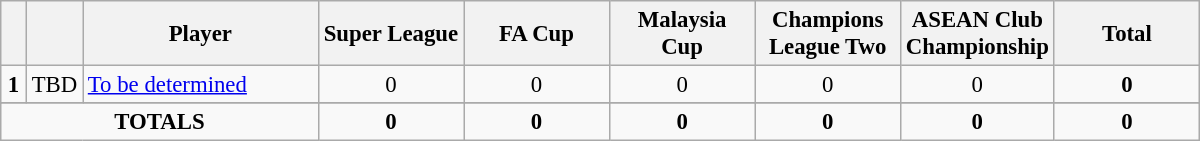<table class="wikitable sortable" style="font-size: 95%; text-align: center;">
<tr>
<th width=10></th>
<th width=10></th>
<th width=150>Player</th>
<th width=90>Super League</th>
<th width=90>FA Cup</th>
<th width=90>Malaysia Cup</th>
<th width=90>Champions League Two</th>
<th width=90>ASEAN Club Championship</th>
<th width=90>Total</th>
</tr>
<tr>
<td><strong>1</strong></td>
<td>TBD</td>
<td align=left><a href='#'>To be determined</a></td>
<td>0</td>
<td>0</td>
<td>0</td>
<td>0</td>
<td>0</td>
<td><strong>0</strong></td>
</tr>
<tr>
</tr>
<tr class="sortbottom">
<td colspan=3><strong>TOTALS</strong></td>
<td><strong>0</strong></td>
<td><strong>0</strong></td>
<td><strong>0</strong></td>
<td><strong>0</strong></td>
<td><strong>0</strong></td>
<td><strong>0</strong></td>
</tr>
</table>
